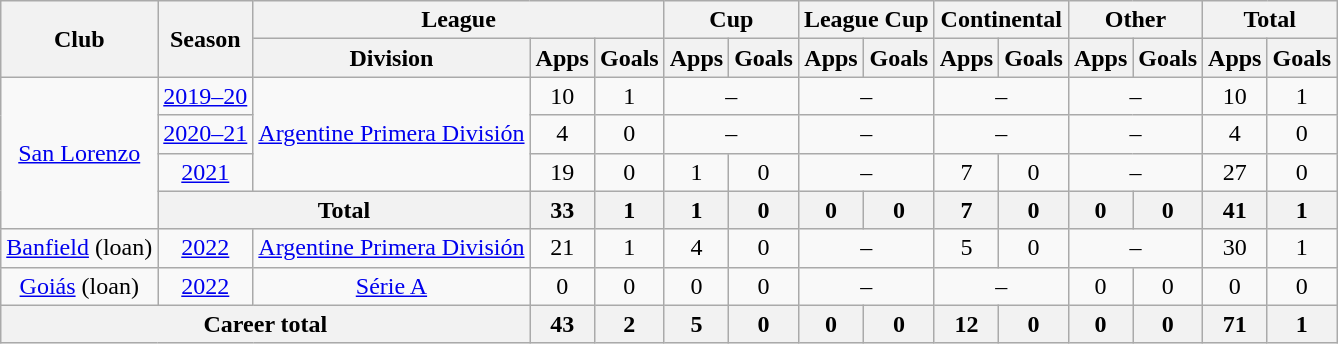<table class=wikitable style="text-align: center">
<tr>
<th rowspan=2>Club</th>
<th rowspan=2>Season</th>
<th colspan=3>League</th>
<th colspan=2>Cup</th>
<th colspan=2>League Cup</th>
<th colspan=2>Continental</th>
<th colspan=2>Other</th>
<th colspan=2>Total</th>
</tr>
<tr>
<th>Division</th>
<th>Apps</th>
<th>Goals</th>
<th>Apps</th>
<th>Goals</th>
<th>Apps</th>
<th>Goals</th>
<th>Apps</th>
<th>Goals</th>
<th>Apps</th>
<th>Goals</th>
<th>Apps</th>
<th>Goals</th>
</tr>
<tr>
<td rowspan=4><a href='#'>San Lorenzo</a></td>
<td><a href='#'>2019–20</a></td>
<td rowspan=3><a href='#'>Argentine Primera División</a></td>
<td>10</td>
<td>1</td>
<td colspan=2>–</td>
<td colspan=2>–</td>
<td colspan=2>–</td>
<td colspan=2>–</td>
<td>10</td>
<td>1</td>
</tr>
<tr>
<td><a href='#'>2020–21</a></td>
<td>4</td>
<td>0</td>
<td colspan=2>–</td>
<td colspan=2>–</td>
<td colspan=2>–</td>
<td colspan=2>–</td>
<td>4</td>
<td>0</td>
</tr>
<tr>
<td><a href='#'>2021</a></td>
<td>19</td>
<td>0</td>
<td>1</td>
<td>0</td>
<td colspan=2>–</td>
<td>7</td>
<td>0</td>
<td colspan=2>–</td>
<td>27</td>
<td>0</td>
</tr>
<tr>
<th colspan=2>Total</th>
<th>33</th>
<th>1</th>
<th>1</th>
<th>0</th>
<th>0</th>
<th>0</th>
<th>7</th>
<th>0</th>
<th>0</th>
<th>0</th>
<th>41</th>
<th>1</th>
</tr>
<tr>
<td rowspan=1><a href='#'>Banfield</a> (loan)</td>
<td><a href='#'>2022</a></td>
<td rowspan=1><a href='#'>Argentine Primera División</a></td>
<td>21</td>
<td>1</td>
<td>4</td>
<td>0</td>
<td colspan=2>–</td>
<td>5</td>
<td>0</td>
<td colspan=2>–</td>
<td>30</td>
<td>1</td>
</tr>
<tr>
<td rowspan=1><a href='#'>Goiás</a> (loan)</td>
<td><a href='#'>2022</a></td>
<td rowspan=1><a href='#'>Série A</a></td>
<td>0</td>
<td>0</td>
<td>0</td>
<td>0</td>
<td colspan=2>–</td>
<td colspan=2>–</td>
<td>0</td>
<td>0</td>
<td>0</td>
<td>0</td>
</tr>
<tr>
<th colspan=3>Career total</th>
<th>43</th>
<th>2</th>
<th>5</th>
<th>0</th>
<th>0</th>
<th>0</th>
<th>12</th>
<th>0</th>
<th>0</th>
<th>0</th>
<th>71</th>
<th>1</th>
</tr>
</table>
